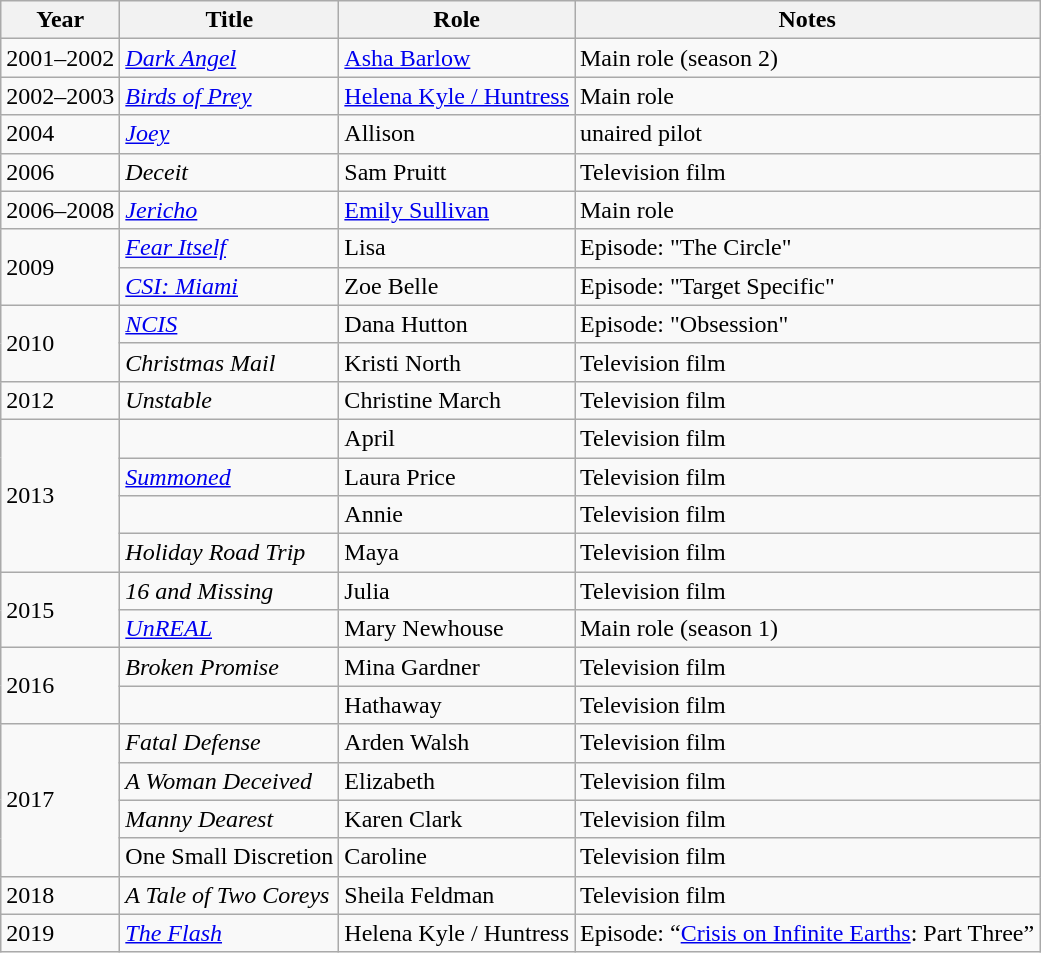<table class="wikitable sortable">
<tr>
<th>Year</th>
<th>Title</th>
<th>Role</th>
<th class="unsortable">Notes</th>
</tr>
<tr>
<td>2001–2002</td>
<td><em><a href='#'>Dark Angel</a></em></td>
<td><a href='#'>Asha Barlow</a></td>
<td>Main role (season 2)</td>
</tr>
<tr>
<td>2002–2003</td>
<td><em><a href='#'>Birds of Prey</a></em></td>
<td><a href='#'>Helena Kyle / Huntress</a></td>
<td>Main role</td>
</tr>
<tr>
<td>2004</td>
<td><em><a href='#'>Joey</a></em></td>
<td>Allison</td>
<td>unaired pilot</td>
</tr>
<tr>
<td>2006</td>
<td><em>Deceit</em></td>
<td>Sam Pruitt</td>
<td>Television film</td>
</tr>
<tr>
<td>2006–2008</td>
<td><em><a href='#'>Jericho</a></em></td>
<td><a href='#'>Emily Sullivan</a></td>
<td>Main role</td>
</tr>
<tr>
<td rowspan=2>2009</td>
<td><em><a href='#'>Fear Itself</a></em></td>
<td>Lisa</td>
<td>Episode: "The Circle"</td>
</tr>
<tr>
<td><em><a href='#'>CSI: Miami</a></em></td>
<td>Zoe Belle</td>
<td>Episode: "Target Specific"</td>
</tr>
<tr>
<td rowspan=2>2010</td>
<td><em><a href='#'>NCIS</a></em></td>
<td>Dana Hutton</td>
<td>Episode: "Obsession"</td>
</tr>
<tr>
<td><em>Christmas Mail</em></td>
<td>Kristi North</td>
<td>Television film</td>
</tr>
<tr>
<td>2012</td>
<td><em>Unstable</em></td>
<td>Christine March</td>
<td>Television film</td>
</tr>
<tr>
<td rowspan=4>2013</td>
<td><em></em></td>
<td>April</td>
<td>Television film</td>
</tr>
<tr>
<td><em><a href='#'>Summoned</a></em></td>
<td>Laura Price</td>
<td>Television film</td>
</tr>
<tr>
<td><em></em></td>
<td>Annie</td>
<td>Television film</td>
</tr>
<tr>
<td><em>Holiday Road Trip</em></td>
<td>Maya</td>
<td>Television film</td>
</tr>
<tr>
<td rowspan=2>2015</td>
<td><em>16 and Missing</em></td>
<td>Julia</td>
<td>Television film</td>
</tr>
<tr>
<td><em><a href='#'>UnREAL</a></em></td>
<td>Mary Newhouse</td>
<td>Main role (season 1)</td>
</tr>
<tr>
<td rowspan=2>2016</td>
<td><em>Broken Promise</em></td>
<td>Mina Gardner</td>
<td>Television film</td>
</tr>
<tr>
<td><em></em></td>
<td>Hathaway</td>
<td>Television film</td>
</tr>
<tr>
<td rowspan=4>2017</td>
<td><em>Fatal Defense</em></td>
<td>Arden Walsh</td>
<td>Television film</td>
</tr>
<tr>
<td><em>A Woman Deceived</em></td>
<td>Elizabeth</td>
<td>Television film</td>
</tr>
<tr>
<td><em>Manny Dearest</em></td>
<td>Karen Clark</td>
<td>Television film</td>
</tr>
<tr>
<td>One Small Discretion</td>
<td>Caroline</td>
<td>Television film</td>
</tr>
<tr>
<td>2018</td>
<td><em>A Tale of Two Coreys</em></td>
<td>Sheila Feldman</td>
<td>Television film</td>
</tr>
<tr>
<td>2019</td>
<td><em><a href='#'>The Flash</a></em></td>
<td>Helena Kyle / Huntress</td>
<td>Episode: “<a href='#'>Crisis on Infinite Earths</a>: Part Three”</td>
</tr>
</table>
